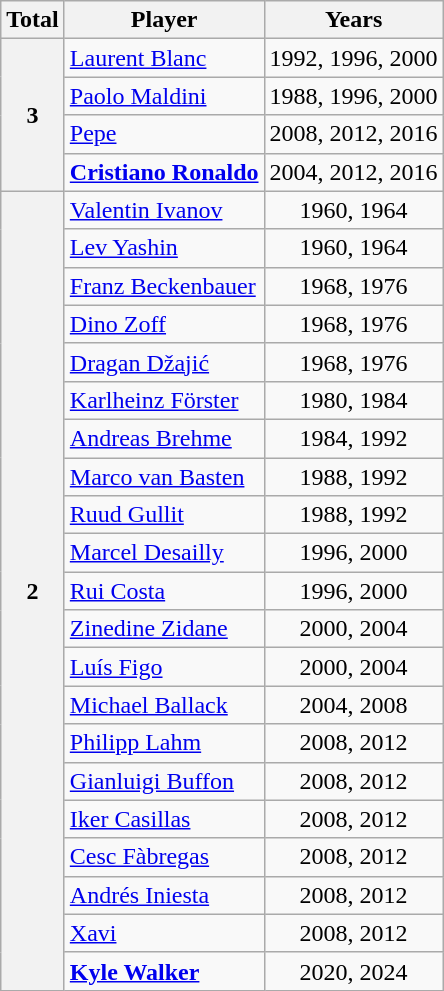<table class="wikitable sortable" style="text-align:center">
<tr>
<th>Total</th>
<th>Player</th>
<th>Years</th>
</tr>
<tr>
<th rowspan="4">3</th>
<td align="left"> <a href='#'>Laurent Blanc</a></td>
<td>1992, 1996, 2000</td>
</tr>
<tr>
<td align="left"> <a href='#'>Paolo Maldini</a></td>
<td>1988, 1996, 2000</td>
</tr>
<tr>
<td align="left"> <a href='#'>Pepe</a></td>
<td>2008, 2012, 2016</td>
</tr>
<tr>
<td align="left"> <strong><a href='#'>Cristiano Ronaldo</a></strong></td>
<td>2004, 2012, 2016</td>
</tr>
<tr>
<th rowspan="21">2</th>
<td align="left"> <a href='#'>Valentin Ivanov</a></td>
<td>1960, 1964</td>
</tr>
<tr>
<td align="left"> <a href='#'>Lev Yashin</a></td>
<td>1960, 1964</td>
</tr>
<tr>
<td align="left"> <a href='#'>Franz Beckenbauer</a></td>
<td>1968, 1976</td>
</tr>
<tr>
<td align="left"> <a href='#'>Dino Zoff</a></td>
<td>1968, 1976</td>
</tr>
<tr>
<td align="left"> <a href='#'>Dragan Džajić</a></td>
<td>1968, 1976</td>
</tr>
<tr>
<td align="left"> <a href='#'>Karlheinz Förster</a></td>
<td>1980, 1984</td>
</tr>
<tr>
<td align="left"> <a href='#'>Andreas Brehme</a></td>
<td>1984, 1992</td>
</tr>
<tr>
<td align="left"> <a href='#'>Marco van Basten</a></td>
<td>1988, 1992</td>
</tr>
<tr>
<td align="left"> <a href='#'>Ruud Gullit</a></td>
<td>1988, 1992</td>
</tr>
<tr>
<td align="left"> <a href='#'>Marcel Desailly</a></td>
<td>1996, 2000</td>
</tr>
<tr>
<td align="left"> <a href='#'>Rui Costa</a></td>
<td>1996, 2000</td>
</tr>
<tr>
<td align="left"> <a href='#'>Zinedine Zidane</a></td>
<td>2000, 2004</td>
</tr>
<tr>
<td align="left"> <a href='#'>Luís Figo</a></td>
<td>2000, 2004</td>
</tr>
<tr>
<td align="left"> <a href='#'>Michael Ballack</a></td>
<td>2004, 2008</td>
</tr>
<tr>
<td align="left"> <a href='#'>Philipp Lahm</a></td>
<td>2008, 2012</td>
</tr>
<tr>
<td align="left"> <a href='#'>Gianluigi Buffon</a></td>
<td>2008, 2012</td>
</tr>
<tr>
<td align="left"> <a href='#'>Iker Casillas</a></td>
<td>2008, 2012</td>
</tr>
<tr>
<td align="left"> <a href='#'>Cesc Fàbregas</a></td>
<td>2008, 2012</td>
</tr>
<tr>
<td align="left"> <a href='#'>Andrés Iniesta</a></td>
<td>2008, 2012</td>
</tr>
<tr>
<td align="left"> <a href='#'>Xavi</a></td>
<td>2008, 2012</td>
</tr>
<tr>
<td align="left"><strong> <a href='#'>Kyle Walker</a></strong></td>
<td>2020, 2024</td>
</tr>
</table>
